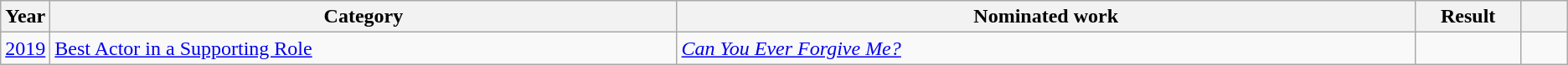<table class=wikitable>
<tr>
<th scope="col" style="width:1em;">Year</th>
<th scope="col" style="width:33em;">Category</th>
<th scope="col" style="width:39em;">Nominated work</th>
<th scope="col" style="width:5em;">Result</th>
<th scope="col" style="width:2em;"></th>
</tr>
<tr>
<td><a href='#'>2019</a></td>
<td><a href='#'>Best Actor in a Supporting Role</a></td>
<td><em><a href='#'>Can You Ever Forgive Me?</a></em></td>
<td></td>
<td style="text-align:center;"></td>
</tr>
</table>
